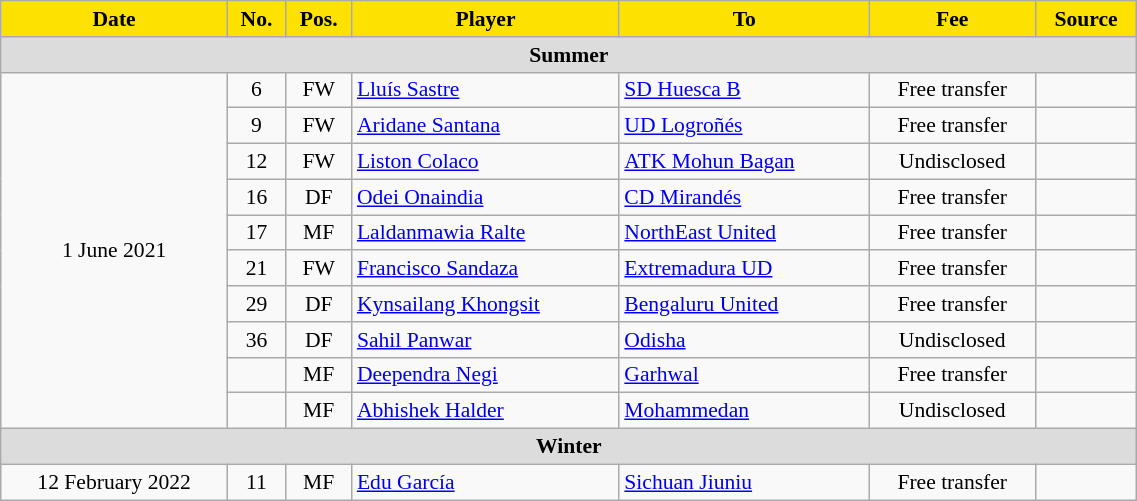<table class="wikitable" style="text-align:center; font-size:90%; width:60%">
<tr>
<th style="background:#FDE100; color:#000000; text-align:center;">Date</th>
<th style="background:#FDE100; color:#000000; text-align:center;">No.</th>
<th style="background:#FDE100; color:#000000; text-align:center;">Pos.</th>
<th style="background:#FDE100; color:#000000; text-align:center;">Player</th>
<th style="background:#FDE100; color:#000000; text-align:center;">To</th>
<th style="background:#FDE100; color:#000000; text-align:center;">Fee</th>
<th style="background:#FDE100; color:#000000; text-align:center;">Source</th>
</tr>
<tr>
<th colspan=8 style=background:#dcdcdc>Summer</th>
</tr>
<tr>
<td rowspan=10>1 June 2021</td>
<td>6</td>
<td>FW</td>
<td align="left"> <a href='#'>Lluís Sastre</a></td>
<td align="left"> <a href='#'>SD Huesca B</a></td>
<td>Free transfer</td>
<td></td>
</tr>
<tr>
<td>9</td>
<td>FW</td>
<td align="left"> <a href='#'>Aridane Santana</a></td>
<td align="left"> <a href='#'>UD Logroñés</a></td>
<td>Free transfer</td>
<td></td>
</tr>
<tr>
<td>12</td>
<td>FW</td>
<td align="left"> <a href='#'>Liston Colaco</a></td>
<td align="left"> <a href='#'>ATK Mohun Bagan</a></td>
<td>Undisclosed</td>
<td></td>
</tr>
<tr>
<td>16</td>
<td>DF</td>
<td align="left"> <a href='#'>Odei Onaindia</a></td>
<td align="left"> <a href='#'>CD Mirandés</a></td>
<td>Free transfer</td>
<td></td>
</tr>
<tr>
<td>17</td>
<td>MF</td>
<td align="left"> <a href='#'>Laldanmawia Ralte</a></td>
<td align="left"> <a href='#'>NorthEast United</a></td>
<td>Free transfer</td>
<td></td>
</tr>
<tr>
<td>21</td>
<td>FW</td>
<td align="left"> <a href='#'>Francisco Sandaza</a></td>
<td align="left"> <a href='#'>Extremadura UD</a></td>
<td>Free transfer</td>
<td></td>
</tr>
<tr>
<td>29</td>
<td>DF</td>
<td align="left"> <a href='#'>Kynsailang Khongsit</a></td>
<td align="left"> <a href='#'>Bengaluru United</a></td>
<td>Free transfer</td>
<td></td>
</tr>
<tr>
<td>36</td>
<td>DF</td>
<td align="left"> <a href='#'>Sahil Panwar</a></td>
<td align="left"> <a href='#'>Odisha</a></td>
<td>Undisclosed</td>
<td></td>
</tr>
<tr>
<td></td>
<td>MF</td>
<td align="left"> <a href='#'>Deependra Negi</a></td>
<td align="left"> <a href='#'>Garhwal</a></td>
<td>Free transfer</td>
<td></td>
</tr>
<tr>
<td></td>
<td>MF</td>
<td align="left"> <a href='#'>Abhishek Halder</a></td>
<td align="left"> <a href='#'>Mohammedan</a></td>
<td>Undisclosed</td>
<td></td>
</tr>
<tr>
<th colspan=8 style=background:#dcdcdc>Winter</th>
</tr>
<tr>
<td>12 February 2022</td>
<td>11</td>
<td>MF</td>
<td align="left"> <a href='#'>Edu García</a></td>
<td align="left"> <a href='#'>Sichuan Jiuniu</a></td>
<td>Free transfer</td>
<td></td>
</tr>
</table>
